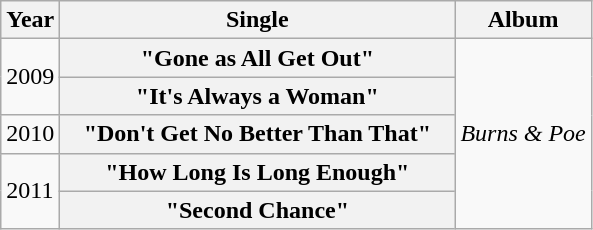<table class="wikitable plainrowheaders">
<tr>
<th>Year</th>
<th style="width:16em;">Single</th>
<th>Album</th>
</tr>
<tr>
<td rowspan=2>2009</td>
<th scope="row">"Gone as All Get Out"</th>
<td rowspan="5"><em>Burns & Poe</em></td>
</tr>
<tr>
<th scope="row">"It's Always a Woman"</th>
</tr>
<tr>
<td>2010</td>
<th scope="row">"Don't Get No Better Than That"</th>
</tr>
<tr>
<td rowspan=2>2011</td>
<th scope="row">"How Long Is Long Enough"</th>
</tr>
<tr>
<th scope="row">"Second Chance"</th>
</tr>
</table>
